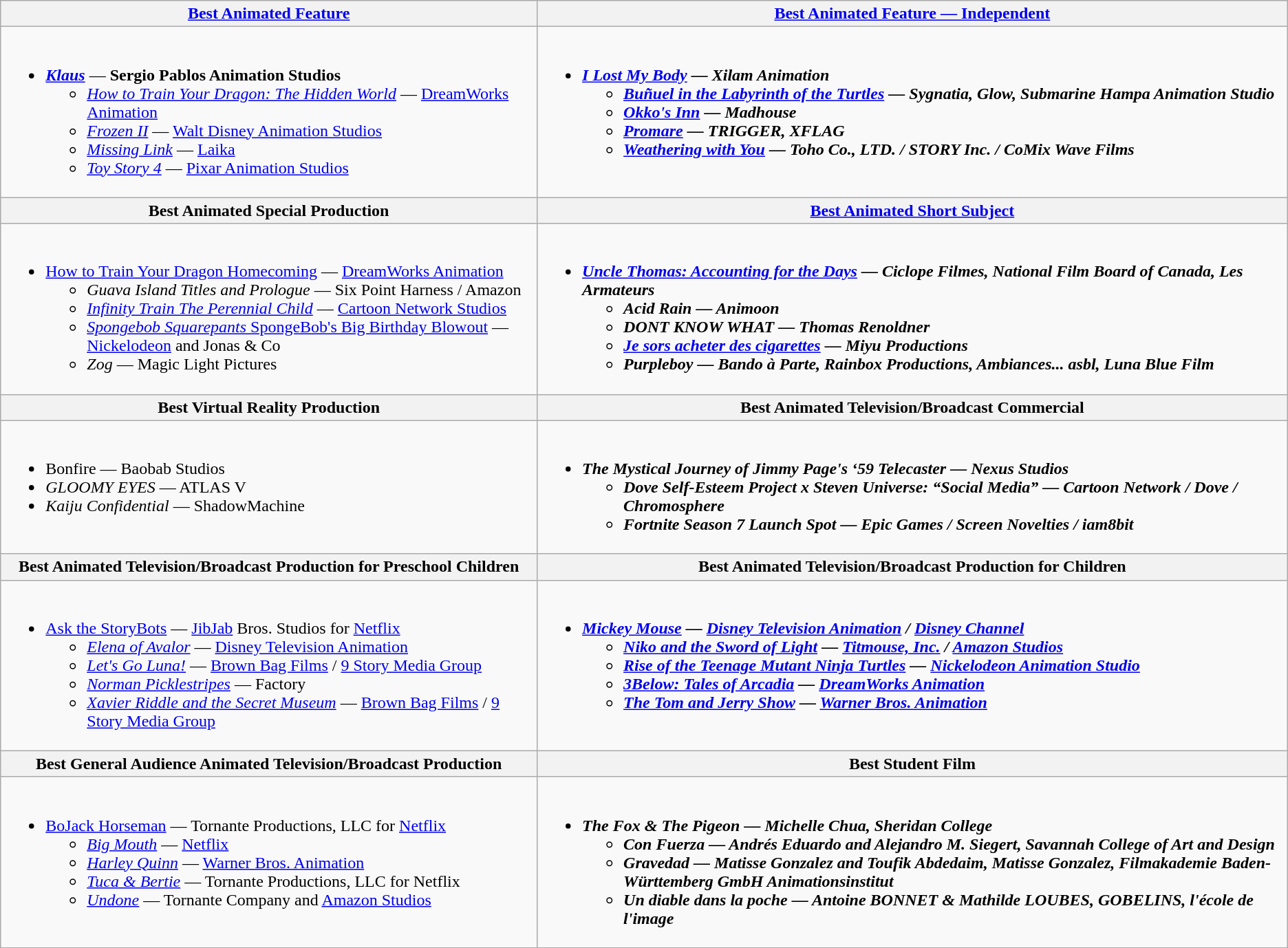<table class="wikitable" style="width=100%">
<tr>
<th style="width=50%"><a href='#'>Best Animated Feature</a></th>
<th style="width=50%"><a href='#'>Best Animated Feature — Independent</a></th>
</tr>
<tr>
<td valign="top"><br><ul><li><em><a href='#'><strong>Klaus</strong></a></em> — <strong>Sergio Pablos Animation Studios</strong><ul><li><em><a href='#'>How to Train Your Dragon: The Hidden World</a></em> — <a href='#'>DreamWorks Animation</a></li><li><em><a href='#'>Frozen II</a></em> — <a href='#'>Walt Disney Animation Studios</a></li><li><em><a href='#'>Missing Link</a></em> — <a href='#'>Laika</a></li><li><em><a href='#'>Toy Story 4</a></em> — <a href='#'>Pixar Animation Studios</a></li></ul></li></ul></td>
<td valign="top"><br><ul><li><strong><em><a href='#'>I Lost My Body</a><em> — Xilam Animation<strong><ul><li></em><a href='#'>Buñuel in the Labyrinth of the Turtles</a><em> —  Sygnatia, Glow, Submarine Hampa Animation Studio</li><li></em><a href='#'>Okko's Inn</a><em> — Madhouse</li><li></em><a href='#'>Promare</a><em> — TRIGGER, XFLAG</li><li></em><a href='#'>Weathering with You</a><em> — Toho Co., LTD. / STORY Inc. / CoMix Wave Films</li></ul></li></ul></td>
</tr>
<tr>
<th style="width=50%">Best Animated Special Production</th>
<th style="width=50%"><a href='#'>Best Animated Short Subject</a></th>
</tr>
<tr>
<td valign="top"><br><ul><li></em></strong><a href='#'>How to Train Your Dragon Homecoming</a></em> — <a href='#'>DreamWorks Animation</a></strong><ul><li><em>Guava Island Titles and Prologue</em> — Six Point Harness / Amazon</li><li><em><a href='#'>Infinity Train The Perennial Child</a></em> — <a href='#'>Cartoon Network Studios</a></li><li><em><a href='#'>Spongebob Squarepants </em>SpongeBob's Big Birthday Blowout<em></a></em> — <a href='#'>Nickelodeon</a> and Jonas & Co</li><li><em>Zog</em> — Magic Light Pictures</li></ul></li></ul></td>
<td valign="top"><br><ul><li><strong><em><a href='#'>Uncle Thomas: Accounting for the Days</a><em> — Ciclope Filmes, National Film Board of Canada, Les Armateurs<strong><ul><li></em>Acid Rain<em> — Animoon</li><li></em>DONT KNOW WHAT<em>  — Thomas Renoldner</li><li></em><a href='#'>Je sors acheter des cigarettes</a><em> — Miyu Productions</li><li></em>Purpleboy<em> — Bando à Parte, Rainbox Productions, Ambiances... asbl, Luna Blue Film</li></ul></li></ul></td>
</tr>
<tr>
<th style="width=50%">Best Virtual Reality Production</th>
<th style="width=50%">Best Animated Television/Broadcast Commercial</th>
</tr>
<tr>
<td valign="top"><br><ul><li></em></strong>Bonfire</em> — Baobab Studios</strong></li><li><em>GLOOMY EYES</em>  — ATLAS V</li><li><em>Kaiju Confidential</em> — ShadowMachine</li></ul></td>
<td valign="top"><br><ul><li><strong><em>The Mystical Journey of Jimmy Page's ‘59 Telecaster<em>  — Nexus Studios<strong><ul><li></em>Dove Self-Esteem Project x Steven Universe: “Social Media”<em> — Cartoon Network / Dove / Chromosphere</li><li></em>Fortnite Season 7 Launch Spot<em> — Epic Games / Screen Novelties / iam8bit</li></ul></li></ul></td>
</tr>
<tr>
<th style="width=50%">Best Animated Television/Broadcast Production for Preschool Children</th>
<th style="width=50%">Best Animated Television/Broadcast Production for Children</th>
</tr>
<tr>
<td valign="top"><br><ul><li></em></strong><a href='#'>Ask the StoryBots</a></em> — <a href='#'>JibJab</a> Bros. Studios for <a href='#'>Netflix</a></strong><ul><li><em><a href='#'>Elena of Avalor</a></em> — <a href='#'>Disney Television Animation</a></li><li><em><a href='#'>Let's Go Luna!</a></em> — <a href='#'>Brown Bag Films</a> / <a href='#'>9 Story Media Group</a></li><li><em><a href='#'>Norman Picklestripes</a></em> — Factory</li><li><em><a href='#'>Xavier Riddle and the Secret Museum</a></em> — <a href='#'>Brown Bag Films</a> / <a href='#'>9 Story Media Group</a></li></ul></li></ul></td>
<td valign="top"><br><ul><li><strong><em><a href='#'>Mickey Mouse</a><em> — <a href='#'>Disney Television Animation</a> / <a href='#'>Disney Channel</a><strong><ul><li></em><a href='#'>Niko and the Sword of Light</a><em> — <a href='#'>Titmouse, Inc.</a> / <a href='#'>Amazon Studios</a></li><li></em><a href='#'>Rise of the Teenage Mutant Ninja Turtles</a><em>  — <a href='#'>Nickelodeon Animation Studio</a></li><li></em><a href='#'>3Below: Tales of Arcadia</a><em>  — <a href='#'>DreamWorks Animation</a></li><li></em><a href='#'>The Tom and Jerry Show</a><em>  — <a href='#'>Warner Bros. Animation</a></li></ul></li></ul></td>
</tr>
<tr>
<th style="width=50%">Best General Audience Animated Television/Broadcast Production</th>
<th style="width=50%">Best Student Film</th>
</tr>
<tr>
<td valign="top"><br><ul><li></em></strong><a href='#'>BoJack Horseman</a></em>  — Tornante Productions, LLC for <a href='#'>Netflix</a></strong><ul><li><em><a href='#'>Big Mouth</a></em> — <a href='#'>Netflix</a></li><li><em><a href='#'>Harley Quinn</a></em> — <a href='#'>Warner Bros. Animation</a></li><li><em><a href='#'>Tuca & Bertie</a></em> — Tornante Productions, LLC for Netflix</li><li><em><a href='#'>Undone</a></em> — Tornante Company and <a href='#'>Amazon Studios</a></li></ul></li></ul></td>
<td valign="top"><br><ul><li><strong><em>The Fox & The Pigeon<em>  — Michelle Chua, Sheridan College<strong><ul><li></em>Con Fuerza<em> — Andrés Eduardo and Alejandro M. Siegert, Savannah College of Art and Design</li><li></em>Gravedad<em> — Matisse Gonzalez and Toufik Abdedaim, Matisse Gonzalez, Filmakademie Baden-Württemberg GmbH Animationsinstitut</li><li></em>Un diable dans la poche<em>  — Antoine BONNET & Mathilde LOUBES, GOBELINS, l'école de l'image</li></ul></li></ul></td>
</tr>
</table>
